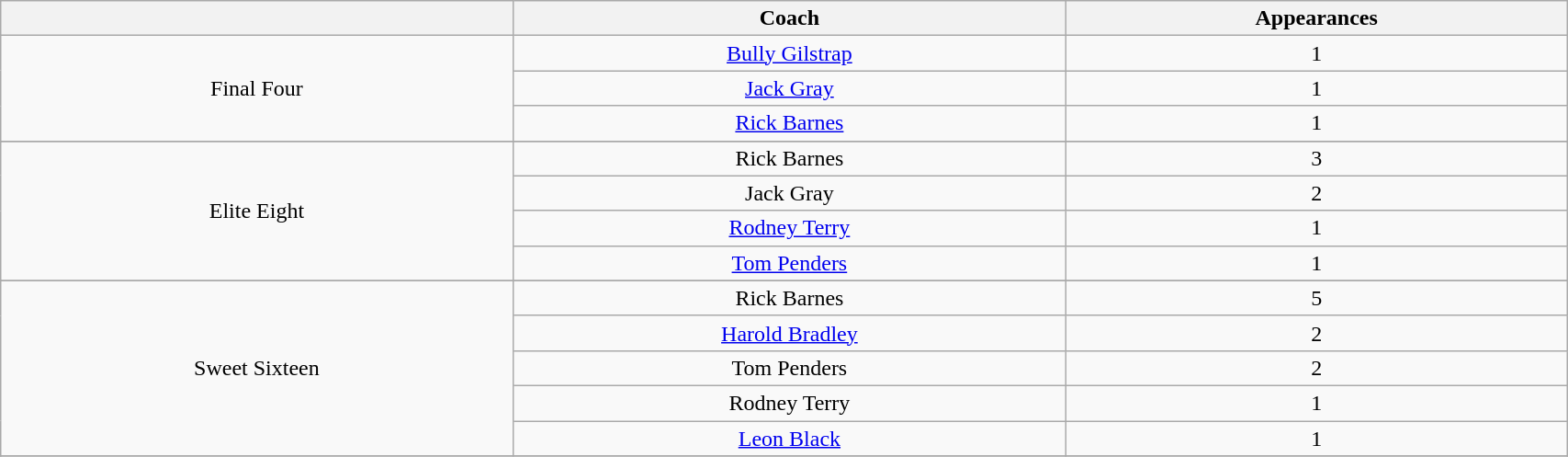<table class="wikitable" style="width: 90%;text-align: center;">
<tr>
<th style=></th>
<th style=>Coach</th>
<th style=>Appearances</th>
</tr>
<tr align="center">
<td rowspan="3">Final Four</td>
<td><a href='#'>Bully Gilstrap</a></td>
<td>1</td>
</tr>
<tr>
<td><a href='#'>Jack Gray</a></td>
<td>1</td>
</tr>
<tr>
<td><a href='#'>Rick Barnes</a></td>
<td>1</td>
</tr>
<tr>
</tr>
<tr align="center">
<td rowspan="4">Elite Eight</td>
<td>Rick Barnes</td>
<td>3</td>
</tr>
<tr>
<td>Jack Gray</td>
<td>2</td>
</tr>
<tr>
<td><a href='#'>Rodney Terry</a></td>
<td>1</td>
</tr>
<tr>
<td><a href='#'>Tom Penders</a></td>
<td>1</td>
</tr>
<tr>
</tr>
<tr align="center">
<td rowspan="5">Sweet Sixteen</td>
<td>Rick Barnes</td>
<td>5</td>
</tr>
<tr>
<td><a href='#'>Harold Bradley</a></td>
<td>2</td>
</tr>
<tr>
<td>Tom Penders</td>
<td>2</td>
</tr>
<tr>
<td>Rodney Terry</td>
<td>1</td>
</tr>
<tr>
<td><a href='#'>Leon Black</a></td>
<td>1</td>
</tr>
<tr>
</tr>
</table>
